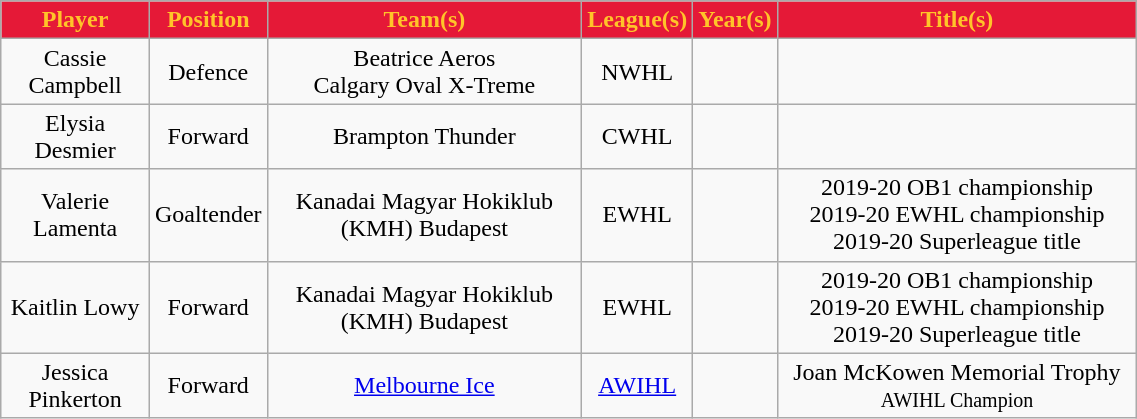<table class="wikitable" width="60%">
<tr align="center"  style="background:#E51937;color:#FFC429;">
<td><strong>Player</strong></td>
<td><strong>Position</strong></td>
<td><strong>Team(s)</strong></td>
<td><strong>League(s)</strong></td>
<td><strong>Year(s)</strong></td>
<td><strong>Title(s)</strong></td>
</tr>
<tr align="center" bgcolor="">
<td>Cassie Campbell</td>
<td>Defence</td>
<td>Beatrice Aeros<br>Calgary Oval X-Treme</td>
<td>NWHL</td>
<td></td>
<td></td>
</tr>
<tr align="center" bgcolor="">
<td>Elysia Desmier</td>
<td>Forward</td>
<td>Brampton Thunder</td>
<td>CWHL</td>
<td></td>
<td></td>
</tr>
<tr align="center" bgcolor="">
<td>Valerie Lamenta</td>
<td>Goaltender</td>
<td>Kanadai Magyar Hokiklub (KMH) Budapest</td>
<td>EWHL</td>
<td></td>
<td>2019-20 OB1 championship<br>2019-20 EWHL championship<br>2019-20 Superleague title</td>
</tr>
<tr align="center" bgcolor="">
<td>Kaitlin Lowy</td>
<td>Forward</td>
<td>Kanadai Magyar Hokiklub (KMH) Budapest</td>
<td>EWHL</td>
<td></td>
<td>2019-20 OB1 championship<br>2019-20 EWHL championship<br>2019-20 Superleague title</td>
</tr>
<tr align="center" bgcolor="">
<td>Jessica Pinkerton</td>
<td>Forward</td>
<td><a href='#'>Melbourne Ice</a></td>
<td><a href='#'>AWIHL</a></td>
<td></td>
<td>Joan McKowen Memorial Trophy <small>AWIHL Champion</small></td>
</tr>
</table>
